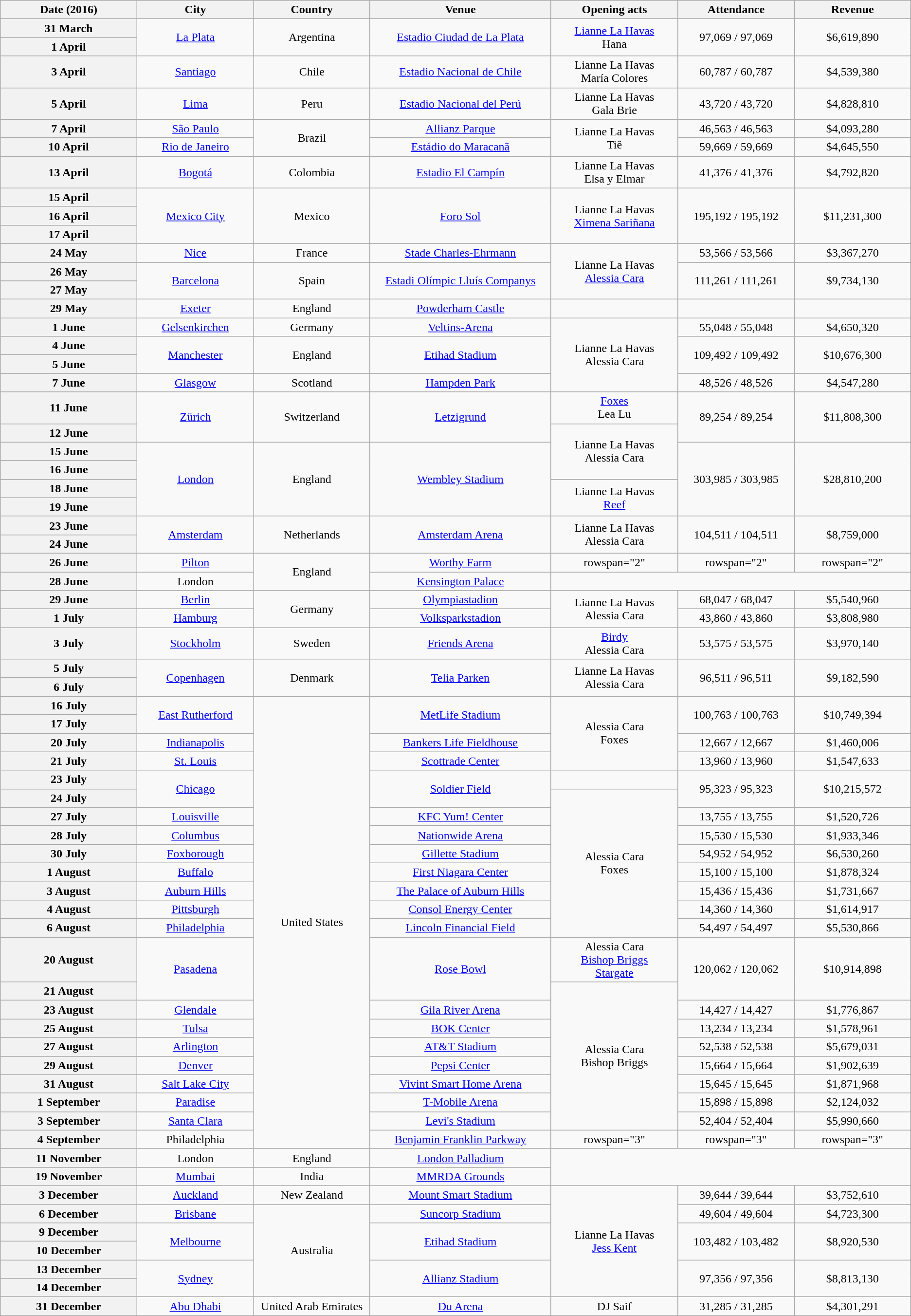<table class="wikitable plainrowheaders" style="text-align:center;">
<tr>
<th scope="col" style="width:12em;">Date (2016)</th>
<th scope="col" style="width:10em;">City</th>
<th scope="col" style="width:10em;">Country</th>
<th scope="col" style="width:16em;">Venue</th>
<th scope="col" style="width:11em;">Opening acts</th>
<th scope="col" style="width:10em;">Attendance</th>
<th scope="col" style="width:10em;">Revenue</th>
</tr>
<tr>
<th scope="row" style="text-align:center;">31 March</th>
<td rowspan="2"><a href='#'>La Plata</a></td>
<td rowspan="2">Argentina</td>
<td rowspan="2"><a href='#'>Estadio Ciudad de La Plata</a></td>
<td rowspan="2"><a href='#'>Lianne La Havas</a><br>Hana</td>
<td rowspan="2">97,069 / 97,069</td>
<td rowspan="2">$6,619,890</td>
</tr>
<tr>
<th scope="row" style="text-align:center;">1 April</th>
</tr>
<tr>
<th scope="row" style="text-align:center;">3 April</th>
<td><a href='#'>Santiago</a></td>
<td>Chile</td>
<td><a href='#'>Estadio Nacional de Chile</a></td>
<td>Lianne La Havas<br>María Colores</td>
<td>60,787 / 60,787</td>
<td>$4,539,380</td>
</tr>
<tr>
<th scope="row" style="text-align:center;">5 April</th>
<td><a href='#'>Lima</a></td>
<td>Peru</td>
<td><a href='#'>Estadio Nacional del Perú</a></td>
<td>Lianne La Havas<br>Gala Brie</td>
<td>43,720 / 43,720</td>
<td>$4,828,810</td>
</tr>
<tr>
<th scope="row" style="text-align:center;">7 April</th>
<td><a href='#'>São Paulo</a></td>
<td rowspan="2">Brazil</td>
<td><a href='#'>Allianz Parque</a></td>
<td rowspan="2">Lianne La Havas<br>Tiê</td>
<td>46,563 / 46,563</td>
<td>$4,093,280</td>
</tr>
<tr>
<th scope="row" style="text-align:center;">10 April</th>
<td><a href='#'>Rio de Janeiro</a></td>
<td><a href='#'>Estádio do Maracanã</a></td>
<td>59,669 / 59,669</td>
<td>$4,645,550</td>
</tr>
<tr>
<th scope="row" style="text-align:center;">13 April</th>
<td><a href='#'>Bogotá</a></td>
<td>Colombia</td>
<td><a href='#'>Estadio El Campín</a></td>
<td>Lianne La Havas<br>Elsa y Elmar</td>
<td>41,376 / 41,376</td>
<td>$4,792,820</td>
</tr>
<tr>
<th scope="row" style="text-align:center;">15 April</th>
<td rowspan="3"><a href='#'>Mexico City</a></td>
<td rowspan="3">Mexico</td>
<td rowspan="3"><a href='#'>Foro Sol</a></td>
<td rowspan="3">Lianne La Havas<br><a href='#'>Ximena Sariñana</a></td>
<td rowspan="3">195,192 / 195,192</td>
<td rowspan="3">$11,231,300</td>
</tr>
<tr>
<th scope="row" style="text-align:center;">16 April</th>
</tr>
<tr>
<th scope="row" style="text-align:center;">17 April</th>
</tr>
<tr>
<th scope="row" style="text-align:center;">24 May</th>
<td><a href='#'>Nice</a></td>
<td>France</td>
<td><a href='#'>Stade Charles-Ehrmann</a></td>
<td rowspan="3">Lianne La Havas<br><a href='#'>Alessia Cara</a></td>
<td>53,566 / 53,566</td>
<td>$3,367,270</td>
</tr>
<tr>
<th scope="row" style="text-align:center;">26 May</th>
<td rowspan="2"><a href='#'>Barcelona</a></td>
<td rowspan="2">Spain</td>
<td rowspan="2"><a href='#'>Estadi Olímpic Lluís Companys</a></td>
<td rowspan="2">111,261 / 111,261</td>
<td rowspan="2">$9,734,130</td>
</tr>
<tr>
<th scope="row" style="text-align:center;">27 May</th>
</tr>
<tr>
<th scope="row" style="text-align:center;">29 May</th>
<td><a href='#'>Exeter</a></td>
<td>England</td>
<td><a href='#'>Powderham Castle</a></td>
<td></td>
<td></td>
<td></td>
</tr>
<tr>
<th scope="row" style="text-align:center;">1 June</th>
<td><a href='#'>Gelsenkirchen</a></td>
<td>Germany</td>
<td><a href='#'>Veltins-Arena</a></td>
<td rowspan="4">Lianne La Havas<br>Alessia Cara</td>
<td>55,048 / 55,048</td>
<td>$4,650,320</td>
</tr>
<tr>
<th scope="row" style="text-align:center;">4 June</th>
<td rowspan="2"><a href='#'>Manchester</a></td>
<td rowspan="2">England</td>
<td rowspan="2"><a href='#'>Etihad Stadium</a></td>
<td rowspan="2">109,492 / 109,492</td>
<td rowspan="2">$10,676,300</td>
</tr>
<tr>
<th scope="row" style="text-align:center;">5 June</th>
</tr>
<tr>
<th scope="row" style="text-align:center;">7 June</th>
<td><a href='#'>Glasgow</a></td>
<td>Scotland</td>
<td><a href='#'>Hampden Park</a></td>
<td>48,526 / 48,526</td>
<td>$4,547,280</td>
</tr>
<tr>
<th scope="row" style="text-align:center;">11 June</th>
<td rowspan="2"><a href='#'>Zürich</a></td>
<td rowspan="2">Switzerland</td>
<td rowspan="2"><a href='#'>Letzigrund</a></td>
<td><a href='#'>Foxes</a><br>Lea Lu</td>
<td rowspan="2">89,254 / 89,254</td>
<td rowspan="2">$11,808,300</td>
</tr>
<tr>
<th scope="row" style="text-align:center;">12 June</th>
<td rowspan="3">Lianne La Havas<br>Alessia Cara</td>
</tr>
<tr>
<th scope="row" style="text-align:center;">15 June</th>
<td rowspan="4"><a href='#'>London</a></td>
<td rowspan="4">England</td>
<td rowspan="4"><a href='#'>Wembley Stadium</a></td>
<td rowspan="4">303,985 / 303,985</td>
<td rowspan="4">$28,810,200</td>
</tr>
<tr>
<th scope="row" style="text-align:center;">16 June</th>
</tr>
<tr>
<th scope="row" style="text-align:center;">18 June</th>
<td rowspan="2">Lianne La Havas<br><a href='#'>Reef</a></td>
</tr>
<tr>
<th scope="row" style="text-align:center;">19 June</th>
</tr>
<tr>
<th scope="row" style="text-align:center;">23 June</th>
<td rowspan="2"><a href='#'>Amsterdam</a></td>
<td rowspan="2">Netherlands</td>
<td rowspan="2"><a href='#'>Amsterdam Arena</a></td>
<td rowspan="2">Lianne La Havas<br>Alessia Cara</td>
<td rowspan="2">104,511 / 104,511</td>
<td rowspan="2">$8,759,000</td>
</tr>
<tr>
<th scope="row" style="text-align:center;">24 June</th>
</tr>
<tr>
<th scope="row" style="text-align:center;">26 June</th>
<td><a href='#'>Pilton</a></td>
<td rowspan="2">England</td>
<td><a href='#'>Worthy Farm</a></td>
<td>rowspan="2" </td>
<td>rowspan="2" </td>
<td>rowspan="2" </td>
</tr>
<tr>
<th scope="row" style="text-align:center;">28 June</th>
<td>London</td>
<td><a href='#'>Kensington Palace</a></td>
</tr>
<tr>
<th scope="row" style="text-align:center;">29 June</th>
<td><a href='#'>Berlin</a></td>
<td rowspan="2">Germany</td>
<td><a href='#'>Olympiastadion</a></td>
<td rowspan="2">Lianne La Havas<br>Alessia Cara</td>
<td>68,047 / 68,047</td>
<td>$5,540,960</td>
</tr>
<tr>
<th scope="row" style="text-align:center;">1 July</th>
<td><a href='#'>Hamburg</a></td>
<td><a href='#'>Volksparkstadion</a></td>
<td>43,860 / 43,860</td>
<td>$3,808,980</td>
</tr>
<tr>
<th scope="row" style="text-align:center;">3 July</th>
<td><a href='#'>Stockholm</a></td>
<td>Sweden</td>
<td><a href='#'>Friends Arena</a></td>
<td><a href='#'>Birdy</a><br>Alessia Cara</td>
<td>53,575 / 53,575</td>
<td>$3,970,140</td>
</tr>
<tr>
<th scope="row" style="text-align:center;">5 July</th>
<td rowspan="2"><a href='#'>Copenhagen</a></td>
<td rowspan="2">Denmark</td>
<td rowspan="2"><a href='#'>Telia Parken</a></td>
<td rowspan="2">Lianne La Havas<br>Alessia Cara</td>
<td rowspan="2">96,511 / 96,511</td>
<td rowspan="2">$9,182,590</td>
</tr>
<tr>
<th scope="row" style="text-align:center;">6 July</th>
</tr>
<tr>
<th scope="row" style="text-align:center;">16 July</th>
<td rowspan="2"><a href='#'>East Rutherford</a></td>
<td rowspan="23">United States</td>
<td rowspan="2"><a href='#'>MetLife Stadium</a></td>
<td rowspan="4">Alessia Cara<br>Foxes</td>
<td rowspan="2">100,763 / 100,763</td>
<td rowspan="2">$10,749,394</td>
</tr>
<tr>
<th scope="row" style="text-align:center;">17 July</th>
</tr>
<tr>
<th scope="row" style="text-align:center;">20 July</th>
<td><a href='#'>Indianapolis</a></td>
<td><a href='#'>Bankers Life Fieldhouse</a></td>
<td>12,667 / 12,667</td>
<td>$1,460,006</td>
</tr>
<tr>
<th scope="row" style="text-align:center;">21 July</th>
<td><a href='#'>St. Louis</a></td>
<td><a href='#'>Scottrade Center</a></td>
<td>13,960 / 13,960</td>
<td>$1,547,633</td>
</tr>
<tr>
<th scope="row" style="text-align:center;">23 July</th>
<td rowspan="2"><a href='#'>Chicago</a></td>
<td rowspan="2"><a href='#'>Soldier Field</a></td>
<td></td>
<td rowspan="2">95,323 / 95,323</td>
<td rowspan="2">$10,215,572</td>
</tr>
<tr>
<th scope="row" style="text-align:center;">24 July</th>
<td rowspan="8">Alessia Cara<br>Foxes</td>
</tr>
<tr>
<th scope="row" style="text-align:center;">27 July</th>
<td><a href='#'>Louisville</a></td>
<td><a href='#'>KFC Yum! Center</a></td>
<td>13,755 / 13,755</td>
<td>$1,520,726</td>
</tr>
<tr>
<th scope="row" style="text-align:center;">28 July</th>
<td><a href='#'>Columbus</a></td>
<td><a href='#'>Nationwide Arena</a></td>
<td>15,530 / 15,530</td>
<td>$1,933,346</td>
</tr>
<tr>
<th scope="row" style="text-align:center;">30 July</th>
<td><a href='#'>Foxborough</a></td>
<td><a href='#'>Gillette Stadium</a></td>
<td>54,952 / 54,952</td>
<td>$6,530,260</td>
</tr>
<tr>
<th scope="row" style="text-align:center;">1 August</th>
<td><a href='#'>Buffalo</a></td>
<td><a href='#'>First Niagara Center</a></td>
<td>15,100 / 15,100</td>
<td>$1,878,324</td>
</tr>
<tr>
<th scope="row" style="text-align:center;">3 August</th>
<td><a href='#'>Auburn Hills</a></td>
<td><a href='#'>The Palace of Auburn Hills</a></td>
<td>15,436 / 15,436</td>
<td>$1,731,667</td>
</tr>
<tr>
<th scope="row" style="text-align:center;">4 August</th>
<td><a href='#'>Pittsburgh</a></td>
<td><a href='#'>Consol Energy Center</a></td>
<td>14,360 / 14,360</td>
<td>$1,614,917</td>
</tr>
<tr>
<th scope="row" style="text-align:center;">6 August</th>
<td><a href='#'>Philadelphia</a></td>
<td><a href='#'>Lincoln Financial Field</a></td>
<td>54,497 / 54,497</td>
<td>$5,530,866</td>
</tr>
<tr>
<th scope="row" style="text-align:center;">20 August</th>
<td rowspan="2"><a href='#'>Pasadena</a></td>
<td rowspan="2"><a href='#'>Rose Bowl</a></td>
<td>Alessia Cara<br><a href='#'>Bishop Briggs</a><br><a href='#'>Stargate</a></td>
<td rowspan="2">120,062 / 120,062</td>
<td rowspan="2">$10,914,898</td>
</tr>
<tr>
<th scope="row" style="text-align:center;">21 August</th>
<td rowspan="8">Alessia Cara<br>Bishop Briggs</td>
</tr>
<tr>
<th scope="row" style="text-align:center;">23 August</th>
<td><a href='#'>Glendale</a></td>
<td><a href='#'>Gila River Arena</a></td>
<td>14,427 / 14,427</td>
<td>$1,776,867</td>
</tr>
<tr>
<th scope="row" style="text-align:center;">25 August</th>
<td><a href='#'>Tulsa</a></td>
<td><a href='#'>BOK Center</a></td>
<td>13,234 / 13,234</td>
<td>$1,578,961</td>
</tr>
<tr>
<th scope="row" style="text-align:center;">27 August</th>
<td><a href='#'>Arlington</a></td>
<td><a href='#'>AT&T Stadium</a></td>
<td>52,538 / 52,538</td>
<td>$5,679,031</td>
</tr>
<tr>
<th scope="row" style="text-align:center;">29 August</th>
<td><a href='#'>Denver</a></td>
<td><a href='#'>Pepsi Center</a></td>
<td>15,664 / 15,664</td>
<td>$1,902,639</td>
</tr>
<tr>
<th scope="row" style="text-align:center;">31 August</th>
<td><a href='#'>Salt Lake City</a></td>
<td><a href='#'>Vivint Smart Home Arena</a></td>
<td>15,645 / 15,645</td>
<td>$1,871,968</td>
</tr>
<tr>
<th scope="row" style="text-align:center;">1 September</th>
<td><a href='#'>Paradise</a></td>
<td><a href='#'>T-Mobile Arena</a></td>
<td>15,898 / 15,898</td>
<td>$2,124,032</td>
</tr>
<tr>
<th scope="row" style="text-align:center;">3 September</th>
<td><a href='#'>Santa Clara</a></td>
<td><a href='#'>Levi's Stadium</a></td>
<td>52,404 / 52,404</td>
<td>$5,990,660</td>
</tr>
<tr>
<th scope="row" style="text-align:center;">4 September</th>
<td>Philadelphia</td>
<td><a href='#'>Benjamin Franklin Parkway</a></td>
<td>rowspan="3" </td>
<td>rowspan="3" </td>
<td>rowspan="3" </td>
</tr>
<tr>
<th scope="row" style="text-align:center;">11 November</th>
<td>London</td>
<td>England</td>
<td><a href='#'>London Palladium</a></td>
</tr>
<tr>
<th scope="row" style="text-align:center;">19 November</th>
<td><a href='#'>Mumbai</a></td>
<td>India</td>
<td><a href='#'>MMRDA Grounds</a></td>
</tr>
<tr>
<th scope="row" style="text-align:center;">3 December</th>
<td><a href='#'>Auckland</a></td>
<td>New Zealand</td>
<td><a href='#'>Mount Smart Stadium</a></td>
<td rowspan="6">Lianne La Havas<br><a href='#'>Jess Kent</a></td>
<td>39,644 / 39,644</td>
<td>$3,752,610</td>
</tr>
<tr>
<th scope="row" style="text-align:center;">6 December</th>
<td><a href='#'>Brisbane</a></td>
<td rowspan="5">Australia</td>
<td><a href='#'>Suncorp Stadium</a></td>
<td>49,604 / 49,604</td>
<td>$4,723,300</td>
</tr>
<tr>
<th scope="row" style="text-align:center;">9 December</th>
<td rowspan="2"><a href='#'>Melbourne</a></td>
<td rowspan="2"><a href='#'>Etihad Stadium</a></td>
<td rowspan="2">103,482 / 103,482</td>
<td rowspan="2">$8,920,530</td>
</tr>
<tr>
<th scope="row" style="text-align:center;">10 December</th>
</tr>
<tr>
<th scope="row" style="text-align:center;">13 December</th>
<td rowspan="2"><a href='#'>Sydney</a></td>
<td rowspan="2"><a href='#'>Allianz Stadium</a></td>
<td rowspan="2">97,356 / 97,356</td>
<td rowspan="2">$8,813,130</td>
</tr>
<tr>
<th scope="row" style="text-align:center;">14 December</th>
</tr>
<tr>
<th scope="row" style="text-align:center;">31 December</th>
<td><a href='#'>Abu Dhabi</a></td>
<td>United Arab Emirates</td>
<td><a href='#'>Du Arena</a></td>
<td>DJ Saif</td>
<td>31,285 / 31,285</td>
<td>$4,301,291</td>
</tr>
</table>
